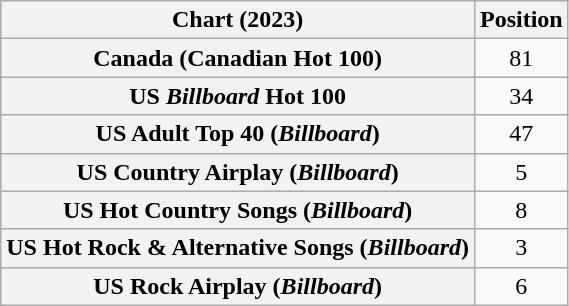<table class="wikitable sortable plainrowheaders" style="text-align:center">
<tr>
<th scope="col">Chart (2023)</th>
<th scope="col">Position</th>
</tr>
<tr>
<th scope="row">Canada (Canadian Hot 100)</th>
<td>81</td>
</tr>
<tr>
<th scope="row">US <em>Billboard</em> Hot 100</th>
<td>34</td>
</tr>
<tr>
<th scope="row">US Adult Top 40 (<em>Billboard</em>)</th>
<td>47</td>
</tr>
<tr>
<th scope="row">US Country Airplay (<em>Billboard</em>)</th>
<td>5</td>
</tr>
<tr>
<th scope="row">US Hot Country Songs (<em>Billboard</em>)</th>
<td>8</td>
</tr>
<tr>
<th scope="row">US Hot Rock & Alternative Songs (<em>Billboard</em>)</th>
<td>3</td>
</tr>
<tr>
<th scope="row">US Rock Airplay (<em>Billboard</em>)</th>
<td>6</td>
</tr>
</table>
